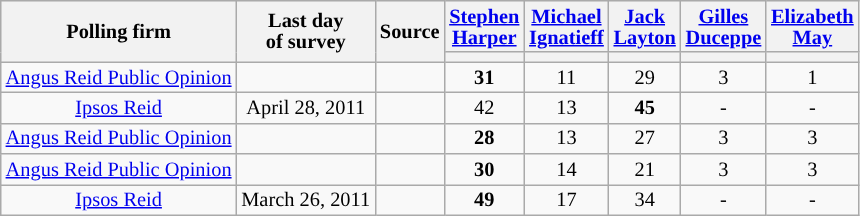<table class="wikitable sortable" style="text-align:center;font-size:85%;line-height:14px;" align="center">
<tr style="background-color:#E9E9E9">
<th rowspan="2">Polling firm</th>
<th rowspan="2">Last day <br>of survey</th>
<th rowspan="2">Source</th>
<th class="unsortable" style="width:40px;"><a href='#'>Stephen Harper</a></th>
<th class="unsortable" style="width:40px;"><a href='#'>Michael Ignatieff</a></th>
<th class="unsortable" style="width:40px;"><a href='#'>Jack Layton</a></th>
<th class="unsortable" style="width:40px;"><a href='#'>Gilles Duceppe</a></th>
<th class="unsortable" style="width:40px;"><a href='#'>Elizabeth May</a></th>
</tr>
<tr style="line-height:5px;">
<th style="background:"></th>
<th style="background:"></th>
<th style="background:"></th>
<th style="background:"></th>
<th style="background:"></th>
</tr>
<tr>
<td><a href='#'>Angus Reid Public Opinion</a></td>
<td></td>
<td></td>
<td><strong>31</strong></td>
<td>11</td>
<td>29</td>
<td>3</td>
<td>1</td>
</tr>
<tr>
<td><a href='#'>Ipsos Reid</a></td>
<td>April 28, 2011</td>
<td></td>
<td>42</td>
<td>13</td>
<td><strong>45</strong></td>
<td>-</td>
<td>-</td>
</tr>
<tr>
<td><a href='#'>Angus Reid Public Opinion</a></td>
<td></td>
<td></td>
<td><strong>28</strong></td>
<td>13</td>
<td>27</td>
<td>3</td>
<td>3</td>
</tr>
<tr>
<td><a href='#'>Angus Reid Public Opinion</a></td>
<td></td>
<td></td>
<td><strong>30</strong></td>
<td>14</td>
<td>21</td>
<td>3</td>
<td>3</td>
</tr>
<tr>
<td><a href='#'>Ipsos Reid</a></td>
<td>March 26, 2011</td>
<td></td>
<td><strong>49</strong></td>
<td>17</td>
<td>34</td>
<td>-</td>
<td>-</td>
</tr>
</table>
